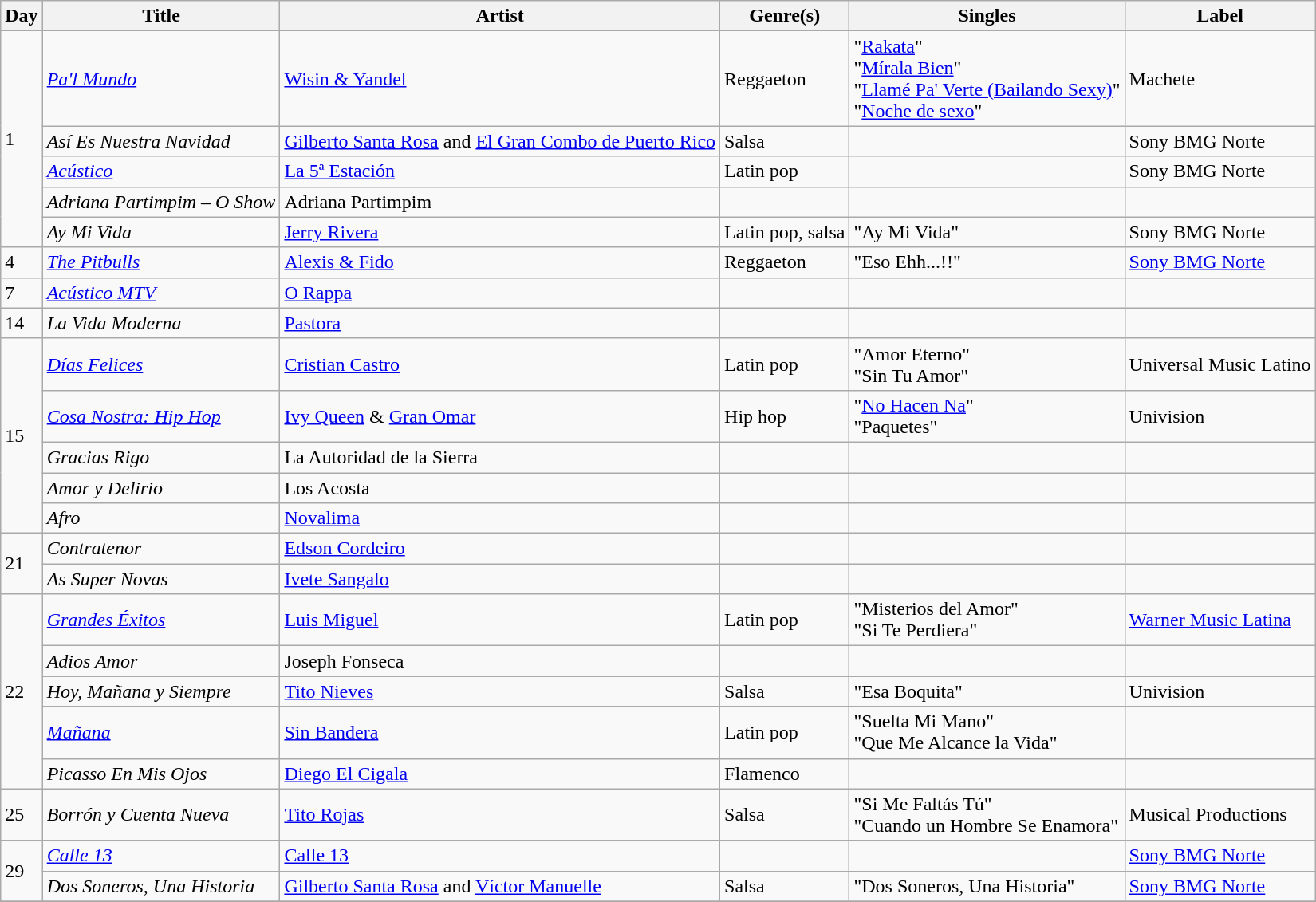<table class="wikitable sortable" style="text-align: left;">
<tr>
<th>Day</th>
<th>Title</th>
<th>Artist</th>
<th>Genre(s)</th>
<th>Singles</th>
<th>Label</th>
</tr>
<tr>
<td rowspan="5">1</td>
<td><em><a href='#'>Pa'l Mundo</a></em></td>
<td><a href='#'>Wisin & Yandel</a></td>
<td>Reggaeton</td>
<td>"<a href='#'>Rakata</a>"<br>"<a href='#'>Mírala Bien</a>"<br>"<a href='#'>Llamé Pa' Verte (Bailando Sexy)</a>"<br>"<a href='#'>Noche de sexo</a>"</td>
<td>Machete</td>
</tr>
<tr>
<td><em>Así Es Nuestra Navidad</em></td>
<td><a href='#'>Gilberto Santa Rosa</a> and <a href='#'>El Gran Combo de Puerto Rico</a></td>
<td>Salsa</td>
<td></td>
<td>Sony BMG Norte</td>
</tr>
<tr>
<td><em><a href='#'>Acústico</a></em></td>
<td><a href='#'>La 5ª Estación</a></td>
<td>Latin pop</td>
<td></td>
<td>Sony BMG Norte</td>
</tr>
<tr>
<td><em>Adriana Partimpim – O Show</em></td>
<td>Adriana Partimpim</td>
<td></td>
<td></td>
<td></td>
</tr>
<tr>
<td><em>Ay Mi Vida</em></td>
<td><a href='#'>Jerry Rivera</a></td>
<td>Latin pop, salsa</td>
<td>"Ay Mi Vida"</td>
<td>Sony BMG Norte</td>
</tr>
<tr>
<td>4</td>
<td><em><a href='#'>The Pitbulls</a></em></td>
<td><a href='#'>Alexis & Fido</a></td>
<td>Reggaeton</td>
<td>"Eso Ehh...!!"</td>
<td><a href='#'>Sony BMG Norte</a></td>
</tr>
<tr>
<td>7</td>
<td><em><a href='#'>Acústico MTV</a></em></td>
<td><a href='#'>O Rappa</a></td>
<td></td>
<td></td>
<td></td>
</tr>
<tr>
<td>14</td>
<td><em>La Vida Moderna</em></td>
<td><a href='#'>Pastora</a></td>
<td></td>
<td></td>
<td></td>
</tr>
<tr>
<td rowspan="5">15</td>
<td><em><a href='#'>Días Felices</a></em></td>
<td><a href='#'>Cristian Castro</a></td>
<td>Latin pop</td>
<td>"Amor Eterno"<br>"Sin Tu Amor"</td>
<td>Universal Music Latino</td>
</tr>
<tr>
<td><em><a href='#'>Cosa Nostra: Hip Hop</a></em></td>
<td><a href='#'>Ivy Queen</a> & <a href='#'>Gran Omar</a></td>
<td>Hip hop</td>
<td>"<a href='#'>No Hacen Na</a>"<br>"Paquetes"</td>
<td>Univision</td>
</tr>
<tr>
<td><em>Gracias Rigo</em></td>
<td>La Autoridad de la Sierra</td>
<td></td>
<td></td>
<td></td>
</tr>
<tr>
<td><em>Amor y Delirio</em></td>
<td>Los Acosta</td>
<td></td>
<td></td>
<td></td>
</tr>
<tr>
<td><em>Afro</em></td>
<td><a href='#'>Novalima</a></td>
<td></td>
<td></td>
<td></td>
</tr>
<tr>
<td rowspan="2">21</td>
<td><em>Contratenor</em></td>
<td><a href='#'>Edson Cordeiro</a></td>
<td></td>
<td></td>
<td></td>
</tr>
<tr>
<td><em>As Super Novas</em></td>
<td><a href='#'>Ivete Sangalo</a></td>
<td></td>
<td></td>
<td></td>
</tr>
<tr>
<td rowspan="5">22</td>
<td><em><a href='#'>Grandes Éxitos</a></em></td>
<td><a href='#'>Luis Miguel</a></td>
<td>Latin pop</td>
<td>"Misterios del Amor"<br>"Si Te Perdiera"</td>
<td><a href='#'>Warner Music Latina</a></td>
</tr>
<tr>
<td><em>Adios Amor</em></td>
<td>Joseph Fonseca</td>
<td></td>
<td></td>
<td></td>
</tr>
<tr>
<td><em>Hoy, Mañana y Siempre</em></td>
<td><a href='#'>Tito Nieves</a></td>
<td>Salsa</td>
<td>"Esa Boquita"</td>
<td>Univision</td>
</tr>
<tr>
<td><em><a href='#'>Mañana</a></em></td>
<td><a href='#'>Sin Bandera</a></td>
<td>Latin pop</td>
<td>"Suelta Mi Mano"<br>"Que Me Alcance la Vida"</td>
<td></td>
</tr>
<tr>
<td><em>Picasso En Mis Ojos</em></td>
<td><a href='#'>Diego El Cigala</a></td>
<td>Flamenco</td>
<td></td>
<td></td>
</tr>
<tr>
<td>25</td>
<td><em>Borrón y Cuenta Nueva</em></td>
<td><a href='#'>Tito Rojas</a></td>
<td>Salsa</td>
<td>"Si Me Faltás Tú"<br>"Cuando un Hombre Se Enamora"</td>
<td>Musical Productions</td>
</tr>
<tr>
<td rowspan="2">29</td>
<td><em><a href='#'>Calle 13</a></em></td>
<td><a href='#'>Calle 13</a></td>
<td></td>
<td></td>
<td><a href='#'>Sony BMG Norte</a></td>
</tr>
<tr>
<td><em>Dos Soneros, Una Historia</em></td>
<td><a href='#'>Gilberto Santa Rosa</a> and <a href='#'>Víctor Manuelle</a></td>
<td>Salsa</td>
<td>"Dos Soneros, Una Historia"</td>
<td><a href='#'>Sony BMG Norte</a></td>
</tr>
<tr>
</tr>
</table>
